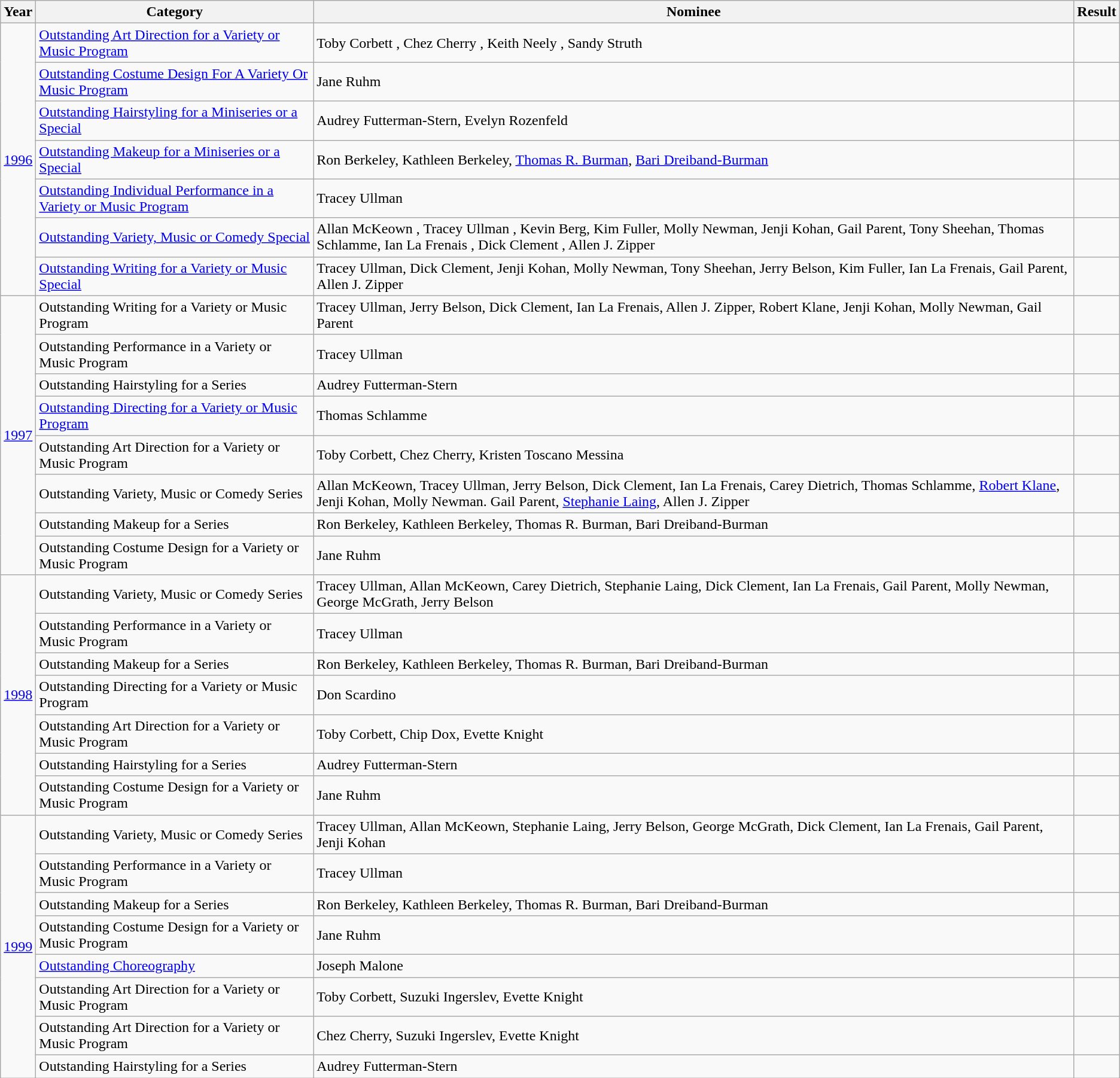<table class="wikitable">
<tr>
<th>Year</th>
<th>Category</th>
<th>Nominee</th>
<th>Result</th>
</tr>
<tr>
<td rowspan=7><a href='#'>1996</a></td>
<td><a href='#'>Outstanding Art Direction for a Variety or Music Program</a></td>
<td>Toby Corbett , Chez Cherry , Keith Neely , Sandy Struth <br></td>
<td></td>
</tr>
<tr>
<td><a href='#'>Outstanding Costume Design For A Variety Or Music Program</a></td>
<td>Jane Ruhm <br></td>
<td></td>
</tr>
<tr>
<td><a href='#'>Outstanding Hairstyling for a Miniseries or a Special</a></td>
<td>Audrey Futterman-Stern, Evelyn Rozenfeld<br></td>
<td></td>
</tr>
<tr>
<td><a href='#'>Outstanding Makeup for a Miniseries or a Special</a></td>
<td>Ron Berkeley, Kathleen Berkeley, <a href='#'>Thomas R. Burman</a>, <a href='#'>Bari Dreiband-Burman</a> <br></td>
<td></td>
</tr>
<tr>
<td><a href='#'>Outstanding Individual Performance in a Variety or Music Program</a></td>
<td>Tracey Ullman<br></td>
<td></td>
</tr>
<tr>
<td><a href='#'>Outstanding Variety, Music or Comedy Special</a></td>
<td>Allan McKeown , Tracey Ullman , Kevin Berg, Kim Fuller, Molly Newman, Jenji Kohan, Gail Parent, Tony Sheehan, Thomas Schlamme, Ian La Frenais , Dick Clement , Allen J. Zipper <br></td>
<td></td>
</tr>
<tr>
<td><a href='#'>Outstanding Writing for a Variety or Music Special</a></td>
<td>Tracey Ullman, Dick Clement, Jenji Kohan, Molly Newman, Tony Sheehan, Jerry Belson, Kim Fuller, Ian La Frenais, Gail Parent, Allen J. Zipper</td>
<td></td>
</tr>
<tr>
<td rowspan=8><a href='#'>1997</a></td>
<td>Outstanding Writing for a Variety or Music Program</td>
<td>Tracey Ullman, Jerry Belson, Dick Clement, Ian La Frenais, Allen J. Zipper, Robert Klane, Jenji Kohan, Molly Newman, Gail Parent</td>
<td></td>
</tr>
<tr>
<td>Outstanding Performance in a Variety or Music Program</td>
<td>Tracey Ullman<br></td>
<td></td>
</tr>
<tr>
<td>Outstanding Hairstyling for a Series</td>
<td>Audrey Futterman-Stern<br></td>
<td></td>
</tr>
<tr>
<td><a href='#'>Outstanding Directing for a Variety or Music Program</a></td>
<td>Thomas Schlamme<br></td>
<td></td>
</tr>
<tr>
<td>Outstanding Art Direction for a Variety or Music Program</td>
<td>Toby Corbett, Chez Cherry, Kristen Toscano Messina<br></td>
<td></td>
</tr>
<tr>
<td>Outstanding Variety, Music or Comedy Series</td>
<td>Allan McKeown, Tracey Ullman, Jerry Belson, Dick Clement, Ian La Frenais, Carey Dietrich, Thomas Schlamme, <a href='#'>Robert Klane</a>, Jenji Kohan, Molly Newman. Gail Parent, <a href='#'>Stephanie Laing</a>, Allen J. Zipper</td>
<td></td>
</tr>
<tr>
<td>Outstanding Makeup for a Series</td>
<td>Ron Berkeley, Kathleen Berkeley, Thomas R. Burman, Bari Dreiband-Burman<br></td>
<td></td>
</tr>
<tr>
<td>Outstanding Costume Design for a Variety or Music Program</td>
<td>Jane Ruhm<br></td>
<td></td>
</tr>
<tr>
<td rowspan=7><a href='#'>1998</a></td>
<td>Outstanding Variety, Music or Comedy Series</td>
<td>Tracey Ullman, Allan McKeown, Carey Dietrich, Stephanie Laing, Dick Clement, Ian La Frenais, Gail Parent, Molly Newman, George McGrath, Jerry Belson</td>
<td></td>
</tr>
<tr>
<td>Outstanding Performance in a Variety or Music Program</td>
<td>Tracey Ullman</td>
<td></td>
</tr>
<tr>
<td>Outstanding Makeup for a Series</td>
<td>Ron Berkeley, Kathleen Berkeley, Thomas R. Burman, Bari Dreiband-Burman<br></td>
<td></td>
</tr>
<tr>
<td>Outstanding Directing for a Variety or Music Program</td>
<td>Don Scardino <br></td>
<td></td>
</tr>
<tr>
<td>Outstanding Art Direction for a Variety or Music Program</td>
<td>Toby Corbett, Chip Dox, Evette Knight <br></td>
<td></td>
</tr>
<tr>
<td>Outstanding Hairstyling for a Series</td>
<td>Audrey Futterman-Stern<br></td>
<td></td>
</tr>
<tr>
<td>Outstanding Costume Design for a Variety or Music Program</td>
<td>Jane Ruhm<br></td>
<td></td>
</tr>
<tr>
<td rowspan=8><a href='#'>1999</a></td>
<td>Outstanding Variety, Music or Comedy Series</td>
<td>Tracey Ullman, Allan McKeown, Stephanie Laing, Jerry Belson, George McGrath, Dick Clement, Ian La Frenais, Gail Parent, Jenji Kohan</td>
<td></td>
</tr>
<tr>
<td>Outstanding Performance in a Variety or Music Program</td>
<td>Tracey Ullman</td>
<td></td>
</tr>
<tr>
<td>Outstanding Makeup for a Series</td>
<td>Ron Berkeley, Kathleen Berkeley, Thomas R. Burman, Bari Dreiband-Burman<br></td>
<td></td>
</tr>
<tr>
<td>Outstanding Costume Design for a Variety or Music Program</td>
<td>Jane Ruhm<br></td>
<td></td>
</tr>
<tr>
<td><a href='#'>Outstanding Choreography</a></td>
<td>Joseph Malone<br></td>
<td></td>
</tr>
<tr>
<td>Outstanding Art Direction for a Variety or Music Program</td>
<td>Toby Corbett, Suzuki Ingerslev, Evette Knight<br></td>
<td></td>
</tr>
<tr>
<td>Outstanding Art Direction for a Variety or Music Program</td>
<td>Chez Cherry, Suzuki Ingerslev, Evette Knight<br></td>
<td></td>
</tr>
<tr>
<td>Outstanding Hairstyling for a Series</td>
<td>Audrey Futterman-Stern<br></td>
<td></td>
</tr>
</table>
